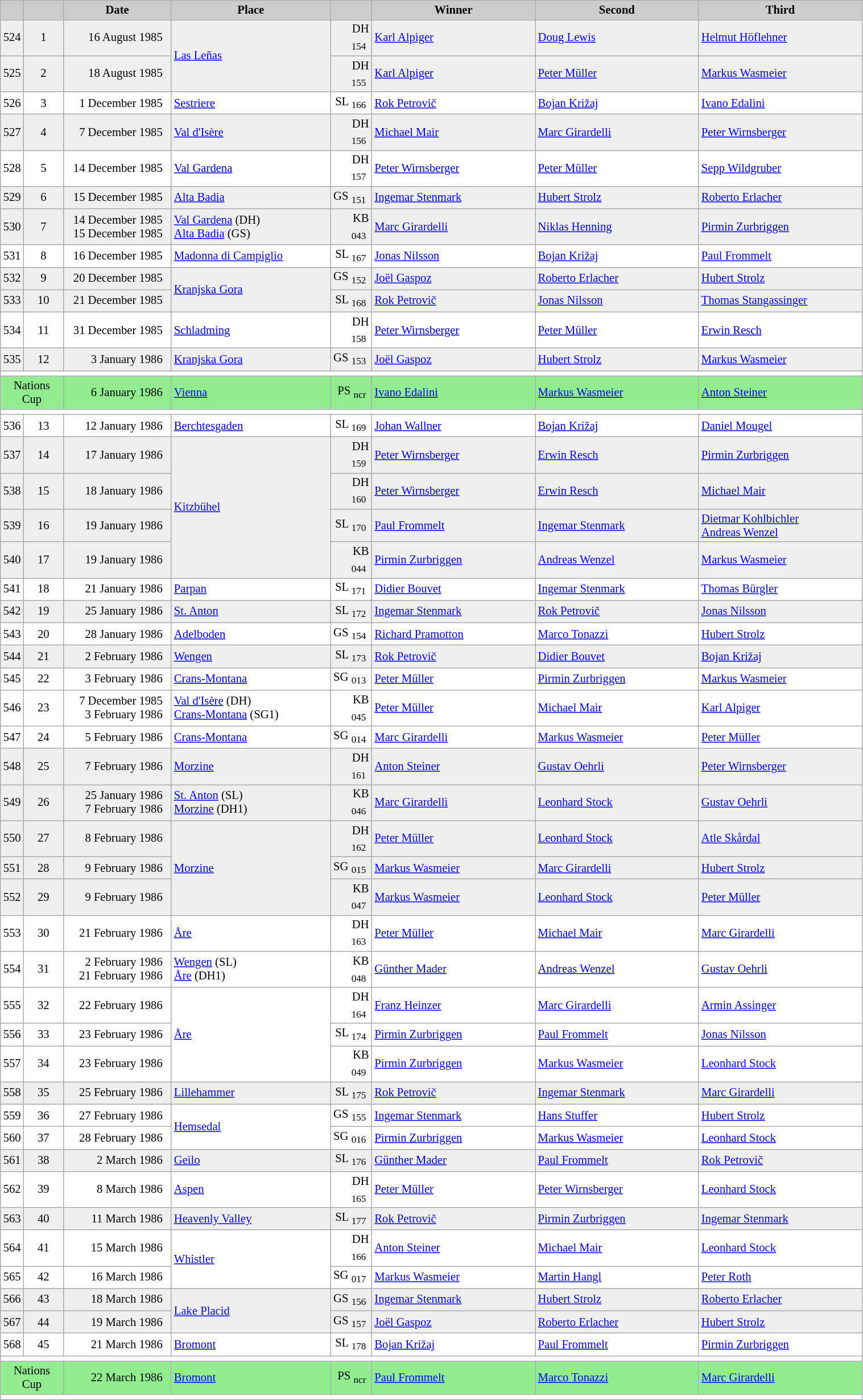<table class="wikitable plainrowheaders" style="background:#fff; font-size:86%; line-height:16px; border:grey solid 1px; border-collapse:collapse;">
<tr style="background:#ccc; text-align:center;">
<td align="center" width="13"></td>
<td align="center" width="40"></td>
<td align="center" width="120"><strong>Date</strong></td>
<td align="center" width="180"><strong>Place</strong></td>
<td align="center" width="42"></td>
<td align="center" width="185"><strong>Winner</strong></td>
<td align="center" width="185"><strong>Second</strong></td>
<td align="center" width="185"><strong>Third</strong></td>
</tr>
<tr bgcolor="#EFEFEF">
<td align=center>524</td>
<td align=center>1</td>
<td align=right>16 August 1985  </td>
<td rowspan=2> <a href='#'>Las Leñas</a></td>
<td align=right>DH <sub>154</sub> </td>
<td> <a href='#'>Karl Alpiger</a></td>
<td> <a href='#'>Doug Lewis</a></td>
<td> <a href='#'>Helmut Höflehner</a></td>
</tr>
<tr bgcolor="#EFEFEF">
<td align=center>525</td>
<td align=center>2</td>
<td align=right>18 August 1985  </td>
<td align=right>DH <sub>155</sub> </td>
<td> <a href='#'>Karl Alpiger</a></td>
<td> <a href='#'>Peter Müller</a></td>
<td> <a href='#'>Markus Wasmeier</a></td>
</tr>
<tr>
<td align=center>526</td>
<td align=center>3</td>
<td align=right>1 December 1985  </td>
<td> <a href='#'>Sestriere</a></td>
<td align=right>SL <sub>166</sub> </td>
<td> <a href='#'>Rok Petrovič</a></td>
<td> <a href='#'>Bojan Križaj</a></td>
<td> <a href='#'>Ivano Edalini</a></td>
</tr>
<tr bgcolor="#EFEFEF">
<td align=center>527</td>
<td align=center>4</td>
<td align=right>7 December 1985  </td>
<td> <a href='#'>Val d'Isère</a></td>
<td align=right>DH <sub>156</sub> </td>
<td> <a href='#'>Michael Mair</a></td>
<td> <a href='#'>Marc Girardelli</a></td>
<td> <a href='#'>Peter Wirnsberger</a></td>
</tr>
<tr>
<td align=center>528</td>
<td align=center>5</td>
<td align=right>14 December 1985  </td>
<td> <a href='#'>Val Gardena</a></td>
<td align=right>DH <sub>157</sub> </td>
<td> <a href='#'>Peter Wirnsberger</a></td>
<td> <a href='#'>Peter Müller</a></td>
<td> <a href='#'>Sepp Wildgruber</a></td>
</tr>
<tr bgcolor="#EFEFEF">
<td align=center>529</td>
<td align=center>6</td>
<td align=right>15 December 1985  </td>
<td> <a href='#'>Alta Badia</a></td>
<td align=right>GS <sub>151</sub> </td>
<td> <a href='#'>Ingemar Stenmark</a></td>
<td> <a href='#'>Hubert Strolz</a></td>
<td> <a href='#'>Roberto Erlacher</a></td>
</tr>
<tr bgcolor="#EFEFEF">
<td align=center>530</td>
<td align=center>7</td>
<td align=right>14 December 1985  <br>15 December 1985  </td>
<td> <a href='#'>Val Gardena</a> (DH)<br> <a href='#'>Alta Badia</a> (GS)</td>
<td align=right>KB <sub>043</sub> </td>
<td> <a href='#'>Marc Girardelli</a></td>
<td> <a href='#'>Niklas Henning</a></td>
<td> <a href='#'>Pirmin Zurbriggen</a></td>
</tr>
<tr>
<td align=center>531</td>
<td align=center>8</td>
<td align=right>16 December 1985  </td>
<td> <a href='#'>Madonna di Campiglio</a></td>
<td align=right>SL <sub>167</sub> </td>
<td> <a href='#'>Jonas Nilsson</a></td>
<td> <a href='#'>Bojan Križaj</a></td>
<td> <a href='#'>Paul Frommelt</a></td>
</tr>
<tr bgcolor="#EFEFEF">
<td align=center>532</td>
<td align=center>9</td>
<td align=right>20 December 1985  </td>
<td rowspan=2> <a href='#'>Kranjska Gora</a></td>
<td align=right>GS <sub>152</sub> </td>
<td> <a href='#'>Joël Gaspoz</a></td>
<td> <a href='#'>Roberto Erlacher</a></td>
<td> <a href='#'>Hubert Strolz</a></td>
</tr>
<tr bgcolor="#EFEFEF">
<td align=center>533</td>
<td align=center>10</td>
<td align=right>21 December 1985  </td>
<td align=right>SL <sub>168</sub> </td>
<td> <a href='#'>Rok Petrovič</a></td>
<td> <a href='#'>Jonas Nilsson</a></td>
<td> <a href='#'>Thomas Stangassinger</a></td>
</tr>
<tr>
<td align=center>534</td>
<td align=center>11</td>
<td align=right>31 December 1985  </td>
<td> <a href='#'>Schladming</a></td>
<td align=right>DH <sub>158</sub> </td>
<td> <a href='#'>Peter Wirnsberger</a></td>
<td> <a href='#'>Peter Müller</a></td>
<td> <a href='#'>Erwin Resch</a></td>
</tr>
<tr bgcolor="#EFEFEF">
<td align=center>535</td>
<td align=center>12</td>
<td align=right>3 January 1986  </td>
<td> <a href='#'>Kranjska Gora</a></td>
<td align=right>GS <sub>153</sub> </td>
<td> <a href='#'>Joël Gaspoz</a></td>
<td> <a href='#'>Hubert Strolz</a></td>
<td> <a href='#'>Markus Wasmeier</a></td>
</tr>
<tr>
<td colspan=8></td>
</tr>
<tr bgcolor=#90EE90>
<td colspan=2 align=center>Nations Cup</td>
<td align=right>6 January 1986  </td>
<td> <a href='#'>Vienna</a></td>
<td align=right>PS <sub>ncr</sub> </td>
<td> <a href='#'>Ivano Edalini</a></td>
<td> <a href='#'>Markus Wasmeier</a></td>
<td> <a href='#'>Anton Steiner</a></td>
</tr>
<tr>
<td colspan=8></td>
</tr>
<tr>
<td align=center>536</td>
<td align=center>13</td>
<td align=right>12 January 1986  </td>
<td> <a href='#'>Berchtesgaden</a></td>
<td align=right>SL <sub>169</sub> </td>
<td> <a href='#'>Johan Wallner</a></td>
<td> <a href='#'>Bojan Križaj</a></td>
<td> <a href='#'>Daniel Mougel</a></td>
</tr>
<tr bgcolor="#EFEFEF">
<td align=center>537</td>
<td align=center>14</td>
<td align=right>17 January 1986  </td>
<td rowspan=4> <a href='#'>Kitzbühel</a></td>
<td align=right>DH <sub>159</sub> </td>
<td> <a href='#'>Peter Wirnsberger</a></td>
<td> <a href='#'>Erwin Resch</a></td>
<td> <a href='#'>Pirmin Zurbriggen</a></td>
</tr>
<tr bgcolor="#EFEFEF">
<td align=center>538</td>
<td align=center>15</td>
<td align=right>18 January 1986  </td>
<td align=right>DH <sub>160</sub> </td>
<td> <a href='#'>Peter Wirnsberger</a></td>
<td> <a href='#'>Erwin Resch</a></td>
<td> <a href='#'>Michael Mair</a></td>
</tr>
<tr bgcolor="#EFEFEF">
<td align=center>539</td>
<td align=center>16</td>
<td align=right>19 January 1986  </td>
<td align=right>SL <sub>170</sub> </td>
<td> <a href='#'>Paul Frommelt</a></td>
<td> <a href='#'>Ingemar Stenmark</a></td>
<td> <a href='#'>Dietmar Kohlbichler</a><br> <a href='#'>Andreas Wenzel</a></td>
</tr>
<tr bgcolor="#EFEFEF">
<td align=center>540</td>
<td align=center>17</td>
<td align=right>19 January 1986  </td>
<td align=right>KB <sub>044</sub> </td>
<td> <a href='#'>Pirmin Zurbriggen</a></td>
<td> <a href='#'>Andreas Wenzel</a></td>
<td> <a href='#'>Markus Wasmeier</a></td>
</tr>
<tr>
<td align=center>541</td>
<td align=center>18</td>
<td align=right>21 January 1986  </td>
<td> <a href='#'>Parpan</a></td>
<td align=right>SL <sub>171</sub> </td>
<td> <a href='#'>Didier Bouvet</a></td>
<td> <a href='#'>Ingemar Stenmark</a></td>
<td> <a href='#'>Thomas Bürgler</a></td>
</tr>
<tr bgcolor="#EFEFEF">
<td align=center>542</td>
<td align=center>19</td>
<td align=right>25 January 1986  </td>
<td> <a href='#'>St. Anton</a></td>
<td align=right>SL <sub>172</sub> </td>
<td> <a href='#'>Ingemar Stenmark</a></td>
<td> <a href='#'>Rok Petrovič</a></td>
<td> <a href='#'>Jonas Nilsson</a></td>
</tr>
<tr>
<td align=center>543</td>
<td align=center>20</td>
<td align=right>28 January 1986  </td>
<td> <a href='#'>Adelboden</a></td>
<td align=right>GS <sub>154</sub> </td>
<td> <a href='#'>Richard Pramotton</a></td>
<td> <a href='#'>Marco Tonazzi</a></td>
<td> <a href='#'>Hubert Strolz</a></td>
</tr>
<tr bgcolor="#EFEFEF">
<td align=center>544</td>
<td align=center>21</td>
<td align=right>2 February 1986  </td>
<td> <a href='#'>Wengen</a></td>
<td align=right>SL <sub>173</sub> </td>
<td> <a href='#'>Rok Petrovič</a></td>
<td> <a href='#'>Didier Bouvet</a></td>
<td> <a href='#'>Bojan Križaj</a></td>
</tr>
<tr>
<td align=center>545</td>
<td align=center>22</td>
<td align=right>3 February 1986  </td>
<td> <a href='#'>Crans-Montana</a></td>
<td align=right>SG <sub>013</sub> </td>
<td> <a href='#'>Peter Müller</a></td>
<td> <a href='#'>Pirmin Zurbriggen</a></td>
<td> <a href='#'>Markus Wasmeier</a></td>
</tr>
<tr>
<td align=center>546</td>
<td align=center>23</td>
<td align=right>7 December 1985  <br>3 February 1986  </td>
<td> <a href='#'>Val d'Isère</a> (DH)<br> <a href='#'>Crans-Montana</a> (SG1)</td>
<td align=right>KB <sub>045</sub> </td>
<td> <a href='#'>Peter Müller</a></td>
<td> <a href='#'>Michael Mair</a></td>
<td> <a href='#'>Karl Alpiger</a></td>
</tr>
<tr>
<td align=center>547</td>
<td align=center>24</td>
<td align=right>5 February 1986  </td>
<td> <a href='#'>Crans-Montana</a></td>
<td align=right>SG <sub>014</sub> </td>
<td> <a href='#'>Marc Girardelli</a></td>
<td> <a href='#'>Markus Wasmeier</a></td>
<td> <a href='#'>Peter Müller</a></td>
</tr>
<tr bgcolor="#EFEFEF">
<td align=center>548</td>
<td align=center>25</td>
<td align=right>7 February 1986  </td>
<td> <a href='#'>Morzine</a></td>
<td align=right>DH <sub>161</sub> </td>
<td> <a href='#'>Anton Steiner</a></td>
<td> <a href='#'>Gustav Oehrli</a></td>
<td> <a href='#'>Peter Wirnsberger</a></td>
</tr>
<tr bgcolor="#EFEFEF">
<td align=center>549</td>
<td align=center>26</td>
<td align=right>25 January 1986  <br>7 February 1986  </td>
<td> <a href='#'>St. Anton</a> (SL)<br> <a href='#'>Morzine</a> (DH1)</td>
<td align=right>KB <sub>046</sub> </td>
<td> <a href='#'>Marc Girardelli</a></td>
<td> <a href='#'>Leonhard Stock</a></td>
<td> <a href='#'>Gustav Oehrli</a></td>
</tr>
<tr bgcolor="#EFEFEF">
<td align=center>550</td>
<td align=center>27</td>
<td align=right>8 February 1986  </td>
<td rowspan=3> <a href='#'>Morzine</a></td>
<td align=right>DH <sub>162</sub> </td>
<td> <a href='#'>Peter Müller</a></td>
<td> <a href='#'>Leonhard Stock</a></td>
<td> <a href='#'>Atle Skårdal</a></td>
</tr>
<tr bgcolor="#EFEFEF">
<td align=center>551</td>
<td align=center>28</td>
<td align=right>9 February 1986  </td>
<td align=right>SG <sub>015</sub> </td>
<td> <a href='#'>Markus Wasmeier</a></td>
<td> <a href='#'>Marc Girardelli</a></td>
<td> <a href='#'>Hubert Strolz</a></td>
</tr>
<tr bgcolor="#EFEFEF">
<td align=center>552</td>
<td align=center>29</td>
<td align=right>9 February 1986  </td>
<td align=right>KB <sub>047</sub> </td>
<td> <a href='#'>Markus Wasmeier</a></td>
<td> <a href='#'>Leonhard Stock</a></td>
<td> <a href='#'>Peter Müller</a></td>
</tr>
<tr>
<td align=center>553</td>
<td align=center>30</td>
<td align=right>21 February 1986  </td>
<td> <a href='#'>Åre</a></td>
<td align=right>DH <sub>163</sub> </td>
<td> <a href='#'>Peter Müller</a></td>
<td> <a href='#'>Michael Mair</a></td>
<td> <a href='#'>Marc Girardelli</a></td>
</tr>
<tr>
<td align=center>554</td>
<td align=center>31</td>
<td align=right>2 February 1986  <br>21 February 1986  </td>
<td> <a href='#'>Wengen</a> (SL)<br> <a href='#'>Åre</a> (DH1)</td>
<td align=right>KB <sub>048</sub> </td>
<td> <a href='#'>Günther Mader</a></td>
<td> <a href='#'>Andreas Wenzel</a></td>
<td> <a href='#'>Gustav Oehrli</a></td>
</tr>
<tr>
<td align=center>555</td>
<td align=center>32</td>
<td align=right>22 February 1986  </td>
<td rowspan=3> <a href='#'>Åre</a></td>
<td align=right>DH <sub>164</sub> </td>
<td> <a href='#'>Franz Heinzer</a></td>
<td> <a href='#'>Marc Girardelli</a></td>
<td> <a href='#'>Armin Assinger</a></td>
</tr>
<tr>
<td align=center>556</td>
<td align=center>33</td>
<td align=right>23 February 1986  </td>
<td align=right>SL <sub>174</sub> </td>
<td> <a href='#'>Pirmin Zurbriggen</a></td>
<td> <a href='#'>Paul Frommelt</a></td>
<td> <a href='#'>Jonas Nilsson</a></td>
</tr>
<tr>
<td align=center>557</td>
<td align=center>34</td>
<td align=right>23 February 1986  </td>
<td align=right>KB <sub>049</sub> </td>
<td> <a href='#'>Pirmin Zurbriggen</a></td>
<td> <a href='#'>Markus Wasmeier</a></td>
<td> <a href='#'>Leonhard Stock</a></td>
</tr>
<tr bgcolor="#EFEFEF">
<td align=center>558</td>
<td align=center>35</td>
<td align=right>25 February 1986  </td>
<td> <a href='#'>Lillehammer</a></td>
<td align=right>SL <sub>175</sub> </td>
<td> <a href='#'>Rok Petrovič</a></td>
<td> <a href='#'>Ingemar Stenmark</a></td>
<td> <a href='#'>Marc Girardelli</a></td>
</tr>
<tr>
<td align=center>559</td>
<td align=center>36</td>
<td align=right>27 February 1986  </td>
<td rowspan=2> <a href='#'>Hemsedal</a></td>
<td align=right>GS <sub>155</sub> </td>
<td> <a href='#'>Ingemar Stenmark</a></td>
<td> <a href='#'>Hans Stuffer</a></td>
<td> <a href='#'>Hubert Strolz</a></td>
</tr>
<tr>
<td align=center>560</td>
<td align=center>37</td>
<td align=right>28 February 1986  </td>
<td align=right>SG <sub>016</sub> </td>
<td> <a href='#'>Pirmin Zurbriggen</a></td>
<td> <a href='#'>Markus Wasmeier</a></td>
<td> <a href='#'>Leonhard Stock</a></td>
</tr>
<tr bgcolor="#EFEFEF">
<td align=center>561</td>
<td align=center>38</td>
<td align=right>2 March 1986  </td>
<td> <a href='#'>Geilo</a></td>
<td align=right>SL <sub>176</sub> </td>
<td> <a href='#'>Günther Mader</a></td>
<td> <a href='#'>Paul Frommelt</a></td>
<td> <a href='#'>Rok Petrovič</a></td>
</tr>
<tr>
<td align=center>562</td>
<td align=center>39</td>
<td align=right>8 March 1986  </td>
<td> <a href='#'>Aspen</a></td>
<td align=right>DH <sub>165</sub> </td>
<td> <a href='#'>Peter Müller</a></td>
<td> <a href='#'>Peter Wirnsberger</a></td>
<td> <a href='#'>Leonhard Stock</a></td>
</tr>
<tr bgcolor="#EFEFEF">
<td align=center>563</td>
<td align=center>40</td>
<td align=right>11 March 1986  </td>
<td> <a href='#'>Heavenly Valley</a></td>
<td align=right>SL <sub>177</sub> </td>
<td> <a href='#'>Rok Petrovič</a></td>
<td> <a href='#'>Pirmin Zurbriggen</a></td>
<td> <a href='#'>Ingemar Stenmark</a></td>
</tr>
<tr>
<td align=center>564</td>
<td align=center>41</td>
<td align=right>15 March 1986  </td>
<td rowspan=2> <a href='#'>Whistler</a></td>
<td align=right>DH <sub>166</sub> </td>
<td> <a href='#'>Anton Steiner</a></td>
<td> <a href='#'>Michael Mair</a></td>
<td> <a href='#'>Leonhard Stock</a></td>
</tr>
<tr>
<td align=center>565</td>
<td align=center>42</td>
<td align=right>16 March 1986  </td>
<td align=right>SG <sub>017</sub> </td>
<td> <a href='#'>Markus Wasmeier</a></td>
<td> <a href='#'>Martin Hangl</a></td>
<td> <a href='#'>Peter Roth</a></td>
</tr>
<tr bgcolor="#EFEFEF">
<td align=center>566</td>
<td align=center>43</td>
<td align=right>18 March 1986  </td>
<td rowspan=2> <a href='#'>Lake Placid</a></td>
<td align=right>GS <sub>156</sub> </td>
<td> <a href='#'>Ingemar Stenmark</a></td>
<td> <a href='#'>Hubert Strolz</a></td>
<td> <a href='#'>Roberto Erlacher</a></td>
</tr>
<tr bgcolor="#EFEFEF">
<td align=center>567</td>
<td align=center>44</td>
<td align=right>19 March 1986  </td>
<td align=right>GS <sub>157</sub> </td>
<td> <a href='#'>Joël Gaspoz</a></td>
<td> <a href='#'>Roberto Erlacher</a></td>
<td> <a href='#'>Hubert Strolz</a></td>
</tr>
<tr>
<td align=center>568</td>
<td align=center>45</td>
<td align=right>21 March 1986  </td>
<td> <a href='#'>Bromont</a></td>
<td align=right>SL <sub>178</sub> </td>
<td> <a href='#'>Bojan Križaj</a></td>
<td> <a href='#'>Paul Frommelt</a></td>
<td> <a href='#'>Pirmin Zurbriggen</a></td>
</tr>
<tr>
<td colspan=8></td>
</tr>
<tr bgcolor=#90EE90>
<td colspan=2 align=center>Nations Cup</td>
<td align=right>22 March 1986  </td>
<td> <a href='#'>Bromont</a></td>
<td align=right>PS <sub>ncr</sub> </td>
<td> <a href='#'>Paul Frommelt</a></td>
<td> <a href='#'>Marco Tonazzi</a></td>
<td> <a href='#'>Marc Girardelli</a></td>
</tr>
<tr>
<td colspan=8></td>
</tr>
</table>
